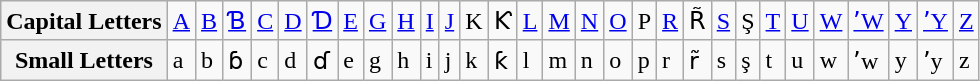<table class="wikitable">
<tr>
<th scope = "row">Capital Letters</th>
<td><a href='#'>A</a></td>
<td><a href='#'>B</a></td>
<td><a href='#'>Ɓ</a></td>
<td><a href='#'>C</a></td>
<td><a href='#'>D</a></td>
<td><a href='#'>Ɗ</a></td>
<td><a href='#'>E</a></td>
<td><a href='#'>G</a></td>
<td><a href='#'>H</a></td>
<td><a href='#'>I</a></td>
<td><a href='#'>J</a></td>
<td>K</td>
<td>Ƙ</td>
<td><a href='#'>L</a></td>
<td><a href='#'>M</a></td>
<td><a href='#'>N</a></td>
<td><a href='#'>O</a></td>
<td>P</td>
<td><a href='#'>R</a></td>
<td>R̃</td>
<td><a href='#'>S</a></td>
<td>Ş</td>
<td><a href='#'>T</a></td>
<td><a href='#'>U</a></td>
<td><a href='#'>W</a></td>
<td><a href='#'>ʼW</a></td>
<td><a href='#'>Y</a></td>
<td><a href='#'>ʼY</a></td>
<td><a href='#'>Z</a></td>
</tr>
<tr>
<th scope = "row">Small Letters</th>
<td>a</td>
<td>b</td>
<td>ɓ</td>
<td>c</td>
<td>d</td>
<td>ɗ</td>
<td>e</td>
<td>g</td>
<td>h</td>
<td>i</td>
<td>j</td>
<td>k</td>
<td>ƙ</td>
<td>l</td>
<td>m</td>
<td>n</td>
<td>o</td>
<td>p</td>
<td>r</td>
<td>r̃</td>
<td>s</td>
<td>ş</td>
<td>t</td>
<td>u</td>
<td>w</td>
<td>ʼw</td>
<td>y</td>
<td>ʼy</td>
<td>z</td>
</tr>
</table>
